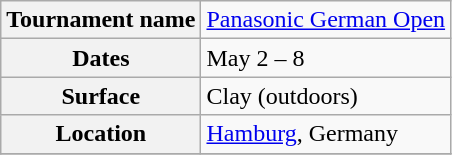<table class="wikitable">
<tr>
<th>Tournament name</th>
<td><a href='#'>Panasonic German Open</a></td>
</tr>
<tr>
<th>Dates</th>
<td>May 2 – 8</td>
</tr>
<tr>
<th>Surface</th>
<td>Clay (outdoors)</td>
</tr>
<tr>
<th>Location</th>
<td><a href='#'>Hamburg</a>, Germany</td>
</tr>
<tr>
</tr>
</table>
